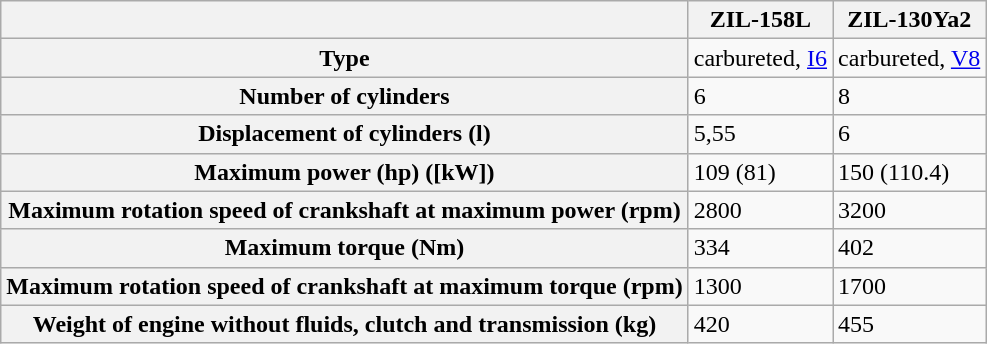<table class=" wikitable plainrowheaders">
<tr>
<th scope="col"></th>
<th scope="col">ZIL-158L</th>
<th scope="col">ZIL-130Ya2</th>
</tr>
<tr>
<th scope="row">Type</th>
<td>carbureted, <a href='#'>I6</a></td>
<td>carbureted, <a href='#'>V8</a></td>
</tr>
<tr>
<th scope="row">Number of cylinders</th>
<td>6</td>
<td>8</td>
</tr>
<tr>
<th scope="row">Displacement of cylinders (l)</th>
<td>5,55</td>
<td>6</td>
</tr>
<tr>
<th scope="row">Maximum power (hp) ([kW])</th>
<td>109 (81)</td>
<td>150 (110.4)</td>
</tr>
<tr>
<th scope="row">Maximum rotation speed of crankshaft at maximum power (rpm)</th>
<td>2800</td>
<td>3200</td>
</tr>
<tr>
<th scope="row">Maximum torque (Nm)</th>
<td>334</td>
<td>402</td>
</tr>
<tr>
<th scope="row">Maximum rotation speed of crankshaft at maximum torque (rpm)</th>
<td>1300</td>
<td>1700</td>
</tr>
<tr>
<th scope="row">Weight of engine without fluids, clutch and transmission (kg)</th>
<td>420</td>
<td>455</td>
</tr>
</table>
